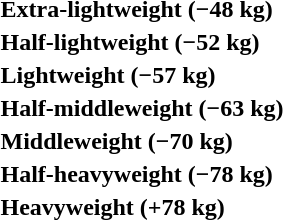<table>
<tr>
<th rowspan=2 style="text-align:left;">Extra-lightweight (−48 kg)</th>
<td rowspan=2></td>
<td rowspan=2></td>
<td></td>
</tr>
<tr>
<td></td>
</tr>
<tr>
<th rowspan=2 style="text-align:left;">Half-lightweight (−52 kg)</th>
<td rowspan=2></td>
<td rowspan=2></td>
<td></td>
</tr>
<tr>
<td></td>
</tr>
<tr>
<th rowspan=2 style="text-align:left;">Lightweight (−57 kg)</th>
<td rowspan=2></td>
<td rowspan=2></td>
<td></td>
</tr>
<tr>
<td></td>
</tr>
<tr>
<th rowspan=2 style="text-align:left;">Half-middleweight (−63 kg)</th>
<td rowspan=2></td>
<td rowspan=2></td>
<td></td>
</tr>
<tr>
<td></td>
</tr>
<tr>
<th rowspan=2 style="text-align:left;">Middleweight (−70 kg)</th>
<td rowspan=2></td>
<td rowspan=2></td>
<td></td>
</tr>
<tr>
<td></td>
</tr>
<tr>
<th rowspan=2 style="text-align:left;">Half-heavyweight (−78 kg)</th>
<td rowspan=2></td>
<td rowspan=2></td>
<td></td>
</tr>
<tr>
<td></td>
</tr>
<tr>
<th rowspan=2 style="text-align:left;">Heavyweight (+78 kg)</th>
<td rowspan=2></td>
<td rowspan=2></td>
<td></td>
</tr>
<tr>
<td></td>
</tr>
</table>
